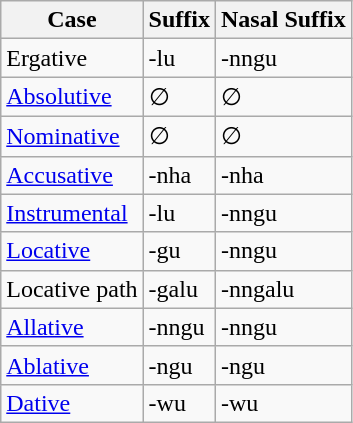<table class="wikitable">
<tr>
<th>Case</th>
<th>Suffix</th>
<th>Nasal Suffix</th>
</tr>
<tr>
<td>Ergative</td>
<td>-lu</td>
<td>-nngu</td>
</tr>
<tr>
<td><a href='#'>Absolutive</a></td>
<td>∅</td>
<td>∅</td>
</tr>
<tr>
<td><a href='#'>Nominative</a></td>
<td>∅</td>
<td>∅</td>
</tr>
<tr>
<td><a href='#'>Accusative</a></td>
<td>-nha</td>
<td>-nha</td>
</tr>
<tr>
<td><a href='#'>Instrumental</a></td>
<td>-lu</td>
<td>-nngu</td>
</tr>
<tr>
<td><a href='#'>Locative</a></td>
<td>-gu</td>
<td>-nngu</td>
</tr>
<tr>
<td>Locative path</td>
<td>-galu</td>
<td>-nngalu</td>
</tr>
<tr>
<td><a href='#'>Allative</a></td>
<td>-nngu</td>
<td>-nngu</td>
</tr>
<tr>
<td><a href='#'>Ablative</a></td>
<td>-ngu</td>
<td>-ngu</td>
</tr>
<tr>
<td><a href='#'>Dative</a></td>
<td>-wu</td>
<td>-wu</td>
</tr>
</table>
